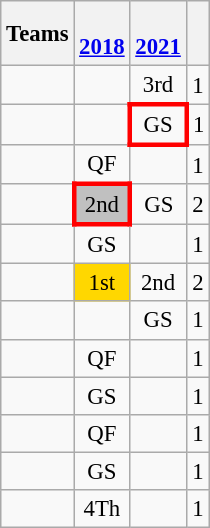<table class="wikitable" style="font-size:95%; text-align: center;">
<tr>
<th>Teams</th>
<th><br><a href='#'>2018</a></th>
<th><br><a href='#'>2021</a></th>
<th></th>
</tr>
<tr>
<td align="left"></td>
<td></td>
<td>3rd</td>
<td>1</td>
</tr>
<tr>
<td align="left"></td>
<td></td>
<td style="border: 3px solid red">GS</td>
<td>1</td>
</tr>
<tr>
<td align="left"></td>
<td>QF</td>
<td></td>
<td>1</td>
</tr>
<tr>
<td align="left"></td>
<td style="border: 3px solid red" bgcolor=silver>2nd</td>
<td>GS</td>
<td>2</td>
</tr>
<tr>
<td align="left"></td>
<td>GS</td>
<td></td>
<td>1</td>
</tr>
<tr>
<td align="left"></td>
<td bgcolor=gold>1st</td>
<td>2nd</td>
<td>2</td>
</tr>
<tr>
<td align="left"></td>
<td></td>
<td>GS</td>
<td>1</td>
</tr>
<tr>
<td align="left"></td>
<td>QF</td>
<td></td>
<td>1</td>
</tr>
<tr>
<td align="left"></td>
<td>GS</td>
<td></td>
<td>1</td>
</tr>
<tr>
<td align="left"></td>
<td>QF</td>
<td></td>
<td>1</td>
</tr>
<tr>
<td align="left"></td>
<td>GS</td>
<td></td>
<td>1</td>
</tr>
<tr>
<td align="left"></td>
<td>4Th</td>
<td></td>
<td>1</td>
</tr>
</table>
